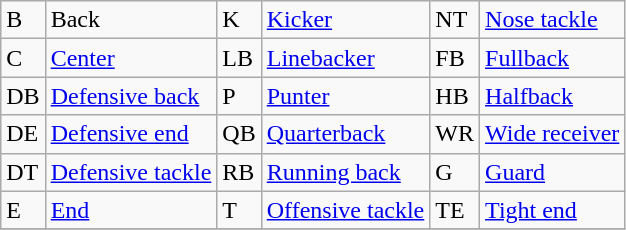<table class="wikitable">
<tr>
<td>B</td>
<td>Back</td>
<td>K</td>
<td><a href='#'>Kicker</a></td>
<td>NT</td>
<td><a href='#'>Nose tackle</a></td>
</tr>
<tr>
<td>C</td>
<td><a href='#'>Center</a></td>
<td>LB</td>
<td><a href='#'>Linebacker</a></td>
<td>FB</td>
<td><a href='#'>Fullback</a></td>
</tr>
<tr>
<td>DB</td>
<td><a href='#'>Defensive back</a></td>
<td>P</td>
<td><a href='#'>Punter</a></td>
<td>HB</td>
<td><a href='#'>Halfback</a></td>
</tr>
<tr>
<td>DE</td>
<td><a href='#'>Defensive end</a></td>
<td>QB</td>
<td><a href='#'>Quarterback</a></td>
<td>WR</td>
<td><a href='#'>Wide receiver</a></td>
</tr>
<tr>
<td>DT</td>
<td><a href='#'>Defensive tackle</a></td>
<td>RB</td>
<td><a href='#'>Running back</a></td>
<td>G</td>
<td><a href='#'>Guard</a></td>
</tr>
<tr>
<td>E</td>
<td><a href='#'>End</a></td>
<td>T</td>
<td><a href='#'>Offensive tackle</a></td>
<td>TE</td>
<td><a href='#'>Tight end</a></td>
</tr>
<tr>
</tr>
</table>
